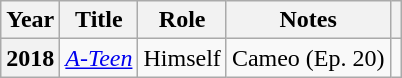<table class="wikitable plainrowheaders">
<tr>
<th scope="col">Year</th>
<th scope="col">Title</th>
<th scope="col">Role</th>
<th scope="col">Notes</th>
<th scope="col" class="unsortable"></th>
</tr>
<tr>
<th scope="row">2018</th>
<td><em><a href='#'>A-Teen</a></em></td>
<td>Himself</td>
<td>Cameo (Ep. 20)</td>
<td style="text-align:center"></td>
</tr>
</table>
